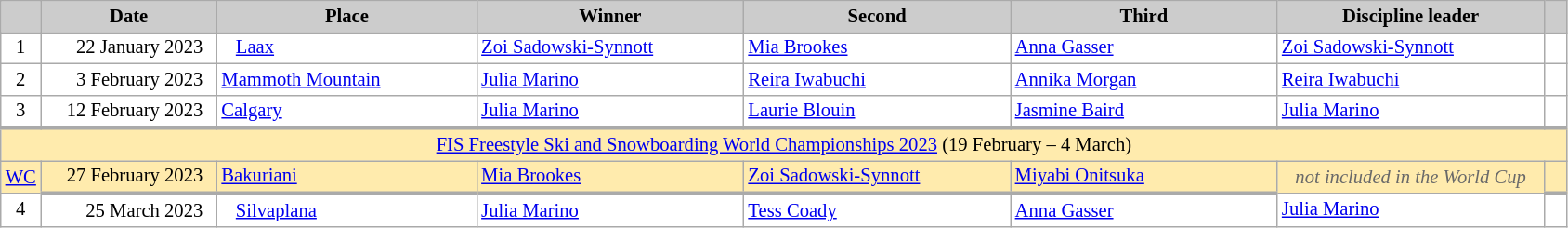<table class="wikitable plainrowheaders" style="background:#fff; font-size:86%; line-height:16px; border:grey solid 1px; border-collapse:collapse;">
<tr>
<th scope="col" style="background:#ccc; width=30 px;"></th>
<th scope="col" style="background:#ccc; width:120px;">Date</th>
<th scope="col" style="background:#ccc; width:180px;">Place</th>
<th scope="col" style="background:#ccc; width:185px;">Winner</th>
<th scope="col" style="background:#ccc; width:185px;">Second</th>
<th scope="col" style="background:#ccc; width:185px;">Third</th>
<th scope="col" style="background:#ccc; width:185px;">Discipline leader</th>
<th scope="col" style="background:#ccc; width:10px;"></th>
</tr>
<tr>
<td align="center">1</td>
<td align="right">22 January 2023  </td>
<td>   <a href='#'>Laax</a></td>
<td> <a href='#'>Zoi Sadowski-Synnott</a></td>
<td> <a href='#'>Mia Brookes</a></td>
<td> <a href='#'>Anna Gasser</a></td>
<td> <a href='#'>Zoi Sadowski-Synnott</a></td>
<td></td>
</tr>
<tr>
<td align="center">2</td>
<td align="right">3 February 2023  </td>
<td> <a href='#'>Mammoth Mountain</a></td>
<td> <a href='#'>Julia Marino</a></td>
<td> <a href='#'>Reira Iwabuchi</a></td>
<td> <a href='#'>Annika Morgan</a></td>
<td> <a href='#'>Reira Iwabuchi</a></td>
<td></td>
</tr>
<tr>
<td align="center">3</td>
<td align="right">12 February 2023  </td>
<td> <a href='#'>Calgary</a></td>
<td> <a href='#'>Julia Marino</a></td>
<td> <a href='#'>Laurie Blouin</a></td>
<td> <a href='#'>Jasmine Baird</a></td>
<td> <a href='#'>Julia Marino</a></td>
<td></td>
</tr>
<tr style="background:#FFEBAD">
<td align=center style="border-top-width:3px" colspan=11><a href='#'>FIS Freestyle Ski and Snowboarding World Championships 2023</a> (19 February – 4 March)</td>
</tr>
<tr style="background:#FFEBAD">
<td align="center" style=color:#696969 style="border-bottom-width:3px"><a href='#'>WC</a></td>
<td style="border-bottom-width:3px" align="right">27 February 2023  </td>
<td style="border-bottom-width:3px"> <a href='#'>Bakuriani</a></td>
<td style="border-bottom-width:3px"> <a href='#'>Mia Brookes</a></td>
<td style="border-bottom-width:3px"> <a href='#'>Zoi Sadowski-Synnott</a></td>
<td style="border-bottom-width:3px"> <a href='#'>Miyabi Onitsuka</a></td>
<td align="center" style=color:#696969 style="border-bottom-width:3px"><em>not included in the World Cup</em></td>
<td style="border-bottom-width:3px"></td>
</tr>
<tr>
<td align="center">4</td>
<td align="right">25 March 2023  </td>
<td>   <a href='#'>Silvaplana</a></td>
<td> <a href='#'>Julia Marino</a></td>
<td> <a href='#'>Tess Coady</a></td>
<td> <a href='#'>Anna Gasser</a></td>
<td> <a href='#'>Julia Marino</a></td>
<td></td>
</tr>
</table>
